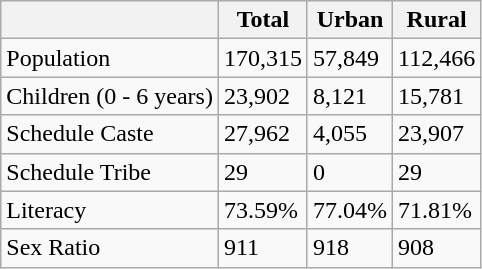<table class="wikitable">
<tr>
<th></th>
<th>Total</th>
<th>Urban</th>
<th>Rural</th>
</tr>
<tr>
<td>Population</td>
<td>170,315</td>
<td>57,849</td>
<td>112,466</td>
</tr>
<tr>
<td>Children (0 - 6 years)</td>
<td>23,902</td>
<td>8,121</td>
<td>15,781</td>
</tr>
<tr>
<td>Schedule Caste</td>
<td>27,962</td>
<td>4,055</td>
<td>23,907</td>
</tr>
<tr>
<td>Schedule Tribe</td>
<td>29</td>
<td>0</td>
<td>29</td>
</tr>
<tr>
<td>Literacy</td>
<td>73.59%</td>
<td>77.04%</td>
<td>71.81%</td>
</tr>
<tr>
<td>Sex Ratio</td>
<td>911</td>
<td>918</td>
<td>908</td>
</tr>
</table>
